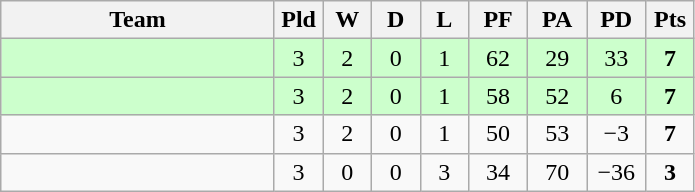<table class="wikitable" style="text-align:center;">
<tr>
<th width=175>Team</th>
<th width=25 abbr="Played">Pld</th>
<th width=25 abbr="Won">W</th>
<th width=25 abbr="Drawn">D</th>
<th width=25 abbr="Lost">L</th>
<th width=32 abbr="Points for">PF</th>
<th width=32 abbr="Points against">PA</th>
<th width=32 abbr="Points difference">PD</th>
<th width=25 abbr="Points">Pts</th>
</tr>
<tr style="background:#cfc;">
<td align=left></td>
<td>3</td>
<td>2</td>
<td>0</td>
<td>1</td>
<td>62</td>
<td>29</td>
<td>33</td>
<td><strong>7</strong></td>
</tr>
<tr style="background:#cfc;">
<td align=left></td>
<td>3</td>
<td>2</td>
<td>0</td>
<td>1</td>
<td>58</td>
<td>52</td>
<td>6</td>
<td><strong>7</strong></td>
</tr>
<tr>
<td align=left></td>
<td>3</td>
<td>2</td>
<td>0</td>
<td>1</td>
<td>50</td>
<td>53</td>
<td>−3</td>
<td><strong>7</strong></td>
</tr>
<tr>
<td align=left></td>
<td>3</td>
<td>0</td>
<td>0</td>
<td>3</td>
<td>34</td>
<td>70</td>
<td>−36</td>
<td><strong>3</strong></td>
</tr>
</table>
